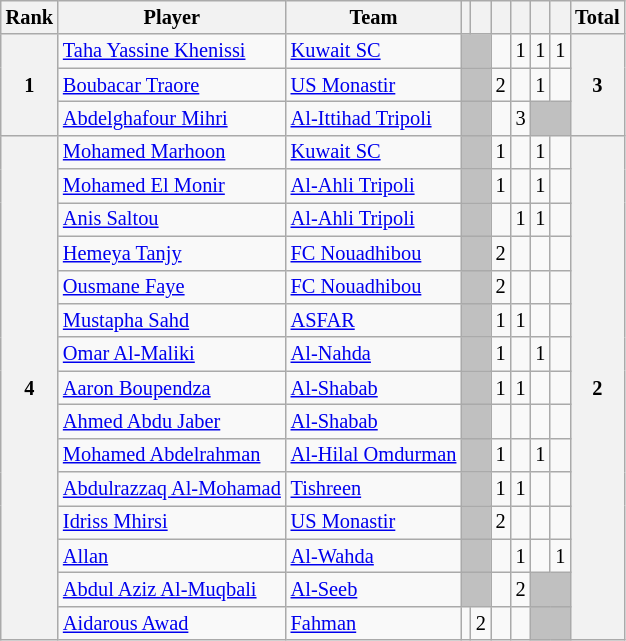<table class="wikitable" style="text-align:center; font-size:85%">
<tr>
<th>Rank</th>
<th>Player</th>
<th>Team</th>
<th></th>
<th></th>
<th></th>
<th></th>
<th></th>
<th></th>
<th>Total</th>
</tr>
<tr>
<th rowspan="3">1</th>
<td align=left> <a href='#'>Taha Yassine Khenissi</a></td>
<td align=left> <a href='#'>Kuwait SC</a></td>
<td bgcolor="silver" colspan=2></td>
<td></td>
<td>1</td>
<td>1</td>
<td>1</td>
<th rowspan="3">3</th>
</tr>
<tr>
<td align=left> <a href='#'> Boubacar Traore</a></td>
<td align=left> <a href='#'>US Monastir</a></td>
<td bgcolor="silver" colspan=2></td>
<td>2</td>
<td></td>
<td>1</td>
<td></td>
</tr>
<tr>
<td align=left> <a href='#'>Abdelghafour Mihri</a></td>
<td align=left> <a href='#'>Al-Ittihad Tripoli</a></td>
<td bgcolor="silver" colspan=2></td>
<td></td>
<td>3</td>
<td bgcolor="silver" colspan=2></td>
</tr>
<tr>
<th rowspan="15">4</th>
<td align=left> <a href='#'>Mohamed Marhoon</a></td>
<td align=left> <a href='#'>Kuwait SC</a></td>
<td bgcolor="silver" colspan=2></td>
<td>1</td>
<td></td>
<td>1</td>
<td></td>
<th rowspan="15">2</th>
</tr>
<tr>
<td align=left> <a href='#'>Mohamed El Monir</a></td>
<td align=left> <a href='#'>Al-Ahli Tripoli</a></td>
<td bgcolor="silver" colspan=2></td>
<td>1</td>
<td></td>
<td>1</td>
<td></td>
</tr>
<tr>
<td align=left> <a href='#'>Anis Saltou</a></td>
<td align=left> <a href='#'>Al-Ahli Tripoli</a></td>
<td bgcolor="silver" colspan=2></td>
<td></td>
<td>1</td>
<td>1</td>
<td></td>
</tr>
<tr>
<td align=left> <a href='#'>Hemeya Tanjy</a></td>
<td align=left> <a href='#'>FC Nouadhibou</a></td>
<td bgcolor="silver" colspan=2></td>
<td>2</td>
<td></td>
<td></td>
<td></td>
</tr>
<tr>
<td align=left> <a href='#'>Ousmane Faye</a></td>
<td align=left> <a href='#'>FC Nouadhibou</a></td>
<td bgcolor="silver" colspan=2></td>
<td>2</td>
<td></td>
<td></td>
<td></td>
</tr>
<tr>
<td align=left> <a href='#'>Mustapha Sahd</a></td>
<td align=left> <a href='#'>ASFAR</a></td>
<td bgcolor="silver" colspan=2></td>
<td>1</td>
<td>1</td>
<td></td>
<td></td>
</tr>
<tr>
<td align=left> <a href='#'>Omar Al-Maliki</a></td>
<td align=left> <a href='#'>Al-Nahda</a></td>
<td bgcolor="silver" colspan=2></td>
<td>1</td>
<td></td>
<td>1</td>
<td></td>
</tr>
<tr>
<td align=left> <a href='#'>Aaron Boupendza</a></td>
<td align=left> <a href='#'>Al-Shabab</a></td>
<td bgcolor="silver" colspan=2></td>
<td>1</td>
<td>1</td>
<td></td>
<td></td>
</tr>
<tr>
<td align=left> <a href='#'>Ahmed Abdu Jaber</a></td>
<td align=left> <a href='#'>Al-Shabab</a></td>
<td bgcolor="silver" colspan=2></td>
<td></td>
<td></td>
<td></td>
<td></td>
</tr>
<tr>
<td align=left> <a href='#'>Mohamed Abdelrahman</a></td>
<td align=left> <a href='#'>Al-Hilal Omdurman</a></td>
<td bgcolor="silver" colspan=2></td>
<td>1</td>
<td></td>
<td>1</td>
<td></td>
</tr>
<tr>
<td align=left> <a href='#'>Abdulrazzaq Al-Mohamad</a></td>
<td align=left> <a href='#'>Tishreen</a></td>
<td bgcolor="silver" colspan=2></td>
<td>1</td>
<td>1</td>
<td></td>
<td></td>
</tr>
<tr>
<td align=left> <a href='#'>Idriss Mhirsi</a></td>
<td align=left> <a href='#'>US Monastir</a></td>
<td bgcolor="silver" colspan=2></td>
<td>2</td>
<td></td>
<td></td>
<td></td>
</tr>
<tr>
<td align=left> <a href='#'>Allan</a></td>
<td align=left> <a href='#'>Al-Wahda</a></td>
<td bgcolor="silver" colspan=2></td>
<td></td>
<td>1</td>
<td></td>
<td>1</td>
</tr>
<tr>
<td align=left> <a href='#'>Abdul Aziz Al-Muqbali</a></td>
<td align=left> <a href='#'>Al-Seeb</a></td>
<td bgcolor="silver" colspan=2></td>
<td></td>
<td>2</td>
<td bgcolor="silver" colspan=2></td>
</tr>
<tr>
<td align=left> <a href='#'>Aidarous Awad</a></td>
<td align=left> <a href='#'>Fahman</a></td>
<td></td>
<td>2</td>
<td></td>
<td></td>
<td bgcolor="silver" colspan=2></td>
</tr>
</table>
